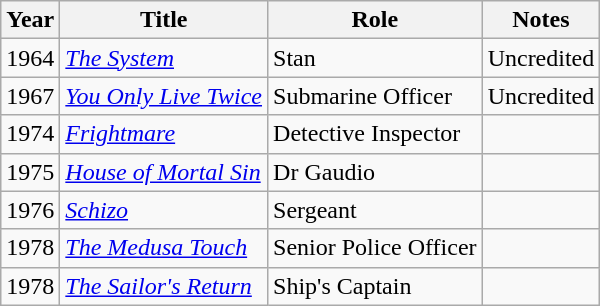<table class="wikitable">
<tr>
<th>Year</th>
<th>Title</th>
<th>Role</th>
<th>Notes</th>
</tr>
<tr>
<td>1964</td>
<td><em><a href='#'>The System</a></em></td>
<td>Stan</td>
<td>Uncredited</td>
</tr>
<tr>
<td>1967</td>
<td><em><a href='#'>You Only Live Twice</a></em></td>
<td>Submarine Officer</td>
<td>Uncredited</td>
</tr>
<tr>
<td>1974</td>
<td><em><a href='#'>Frightmare</a></em></td>
<td>Detective Inspector</td>
<td></td>
</tr>
<tr>
<td>1975</td>
<td><em><a href='#'>House of Mortal Sin</a></em></td>
<td>Dr Gaudio</td>
<td></td>
</tr>
<tr>
<td>1976</td>
<td><em><a href='#'>Schizo</a></em></td>
<td>Sergeant</td>
<td></td>
</tr>
<tr>
<td>1978</td>
<td><em><a href='#'>The Medusa Touch</a></em></td>
<td>Senior Police Officer</td>
<td></td>
</tr>
<tr>
<td>1978</td>
<td><em><a href='#'>The Sailor's Return</a></em></td>
<td>Ship's Captain</td>
<td></td>
</tr>
</table>
